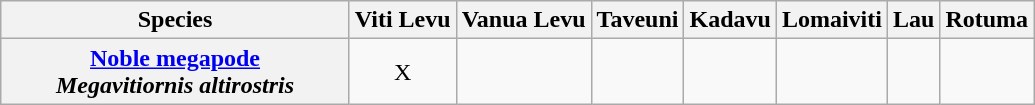<table class="wikitable" style="text-align:center">
<tr>
<th width="225">Species</th>
<th>Viti Levu</th>
<th>Vanua Levu</th>
<th>Taveuni</th>
<th>Kadavu</th>
<th>Lomaiviti</th>
<th>Lau</th>
<th>Rotuma</th>
</tr>
<tr>
<th><a href='#'>Noble megapode</a><br><em>Megavitiornis altirostris</em></th>
<td>X</td>
<td></td>
<td></td>
<td></td>
<td></td>
<td></td>
<td></td>
</tr>
</table>
